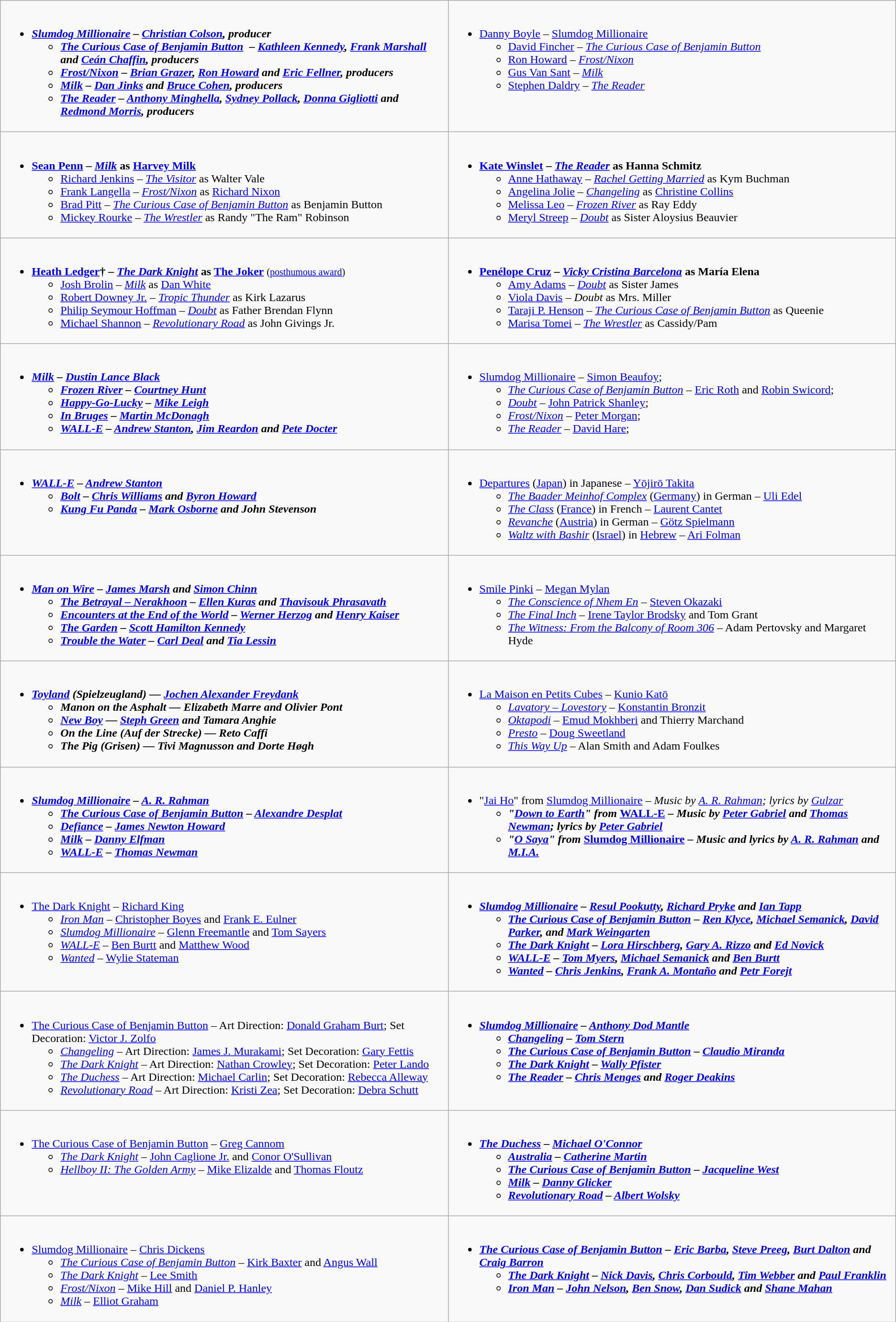<table class=wikitable>
<tr>
<td valign="top" width="50%"><br><ul><li><strong><em><a href='#'>Slumdog Millionaire</a><em> – <a href='#'>Christian Colson</a>, producer<strong><ul><li></em><a href='#'>The Curious Case of Benjamin Button</a><em>  – <a href='#'>Kathleen Kennedy</a>, <a href='#'>Frank Marshall</a> and <a href='#'>Ceán Chaffin</a>, producers</li><li></em><a href='#'>Frost/Nixon</a><em> – <a href='#'>Brian Grazer</a>, <a href='#'>Ron Howard</a> and <a href='#'>Eric Fellner</a>, producers</li><li></em><a href='#'>Milk</a><em> – <a href='#'>Dan Jinks</a> and <a href='#'>Bruce Cohen</a>, producers</li><li></em><a href='#'>The Reader</a><em> – <a href='#'>Anthony Minghella</a>, <a href='#'>Sydney Pollack</a>, <a href='#'>Donna Gigliotti</a> and <a href='#'>Redmond Morris</a>, producers</li></ul></li></ul></td>
<td valign="top" width="50%"><br><ul><li></strong><a href='#'>Danny Boyle</a> – </em><a href='#'>Slumdog Millionaire</a></em></strong><ul><li><a href='#'>David Fincher</a> – <em><a href='#'>The Curious Case of Benjamin Button</a></em></li><li><a href='#'>Ron Howard</a> – <em><a href='#'>Frost/Nixon</a></em></li><li><a href='#'>Gus Van Sant</a> – <em><a href='#'>Milk</a></em></li><li><a href='#'>Stephen Daldry</a> – <em><a href='#'>The Reader</a></em></li></ul></li></ul></td>
</tr>
<tr>
<td valign="top"><br><ul><li><strong><a href='#'>Sean Penn</a> – <em><a href='#'>Milk</a></em> as <a href='#'>Harvey Milk</a></strong><ul><li><a href='#'>Richard Jenkins</a> – <em><a href='#'>The Visitor</a></em> as Walter Vale</li><li><a href='#'>Frank Langella</a> – <em><a href='#'>Frost/Nixon</a></em> as <a href='#'>Richard Nixon</a></li><li><a href='#'>Brad Pitt</a> – <em><a href='#'>The Curious Case of Benjamin Button</a></em> as Benjamin Button</li><li><a href='#'>Mickey Rourke</a> – <em><a href='#'>The Wrestler</a></em> as Randy "The Ram" Robinson</li></ul></li></ul></td>
<td valign="top"><br><ul><li><strong><a href='#'>Kate Winslet</a> – <em><a href='#'>The Reader</a></em> as Hanna Schmitz</strong><ul><li><a href='#'>Anne Hathaway</a> – <em><a href='#'>Rachel Getting Married</a></em> as Kym Buchman</li><li><a href='#'>Angelina Jolie</a> – <em><a href='#'>Changeling</a></em> as <a href='#'>Christine Collins</a></li><li><a href='#'>Melissa Leo</a> – <em><a href='#'>Frozen River</a></em> as Ray Eddy</li><li><a href='#'>Meryl Streep</a> – <em><a href='#'>Doubt</a></em> as Sister Aloysius Beauvier</li></ul></li></ul></td>
</tr>
<tr>
<td valign="top"><br><ul><li><strong><a href='#'>Heath Ledger</a>† – <em><a href='#'>The Dark Knight</a></em> as <a href='#'>The Joker</a></strong> <small>(<a href='#'>posthumous award</a>)</small><ul><li><a href='#'>Josh Brolin</a> – <em><a href='#'>Milk</a></em> as <a href='#'>Dan White</a></li><li><a href='#'>Robert Downey Jr.</a> – <em><a href='#'>Tropic Thunder</a></em> as Kirk Lazarus</li><li><a href='#'>Philip Seymour Hoffman</a> – <em><a href='#'>Doubt</a></em> as Father Brendan Flynn</li><li><a href='#'>Michael Shannon</a> – <em><a href='#'>Revolutionary Road</a></em> as John Givings Jr.</li></ul></li></ul></td>
<td valign="top"><br><ul><li><strong><a href='#'>Penélope Cruz</a> – <em><a href='#'>Vicky Cristina Barcelona</a></em> as María Elena</strong><ul><li><a href='#'>Amy Adams</a> – <em><a href='#'>Doubt</a></em> as Sister James</li><li><a href='#'>Viola Davis</a> – <em>Doubt</em> as Mrs. Miller</li><li><a href='#'>Taraji P. Henson</a> – <em><a href='#'>The Curious Case of Benjamin Button</a></em> as Queenie</li><li><a href='#'>Marisa Tomei</a> – <em><a href='#'>The Wrestler</a></em> as Cassidy/Pam</li></ul></li></ul></td>
</tr>
<tr>
<td valign="top"><br><ul><li><strong><em><a href='#'>Milk</a><em> – <a href='#'>Dustin Lance Black</a><strong><ul><li></em><a href='#'>Frozen River</a><em> – <a href='#'>Courtney Hunt</a></li><li></em><a href='#'>Happy-Go-Lucky</a><em> – <a href='#'>Mike Leigh</a></li><li></em><a href='#'>In Bruges</a><em> – <a href='#'>Martin McDonagh</a></li><li></em><a href='#'>WALL-E</a><em> – <a href='#'>Andrew Stanton</a>, <a href='#'>Jim Reardon</a> and <a href='#'>Pete Docter</a></li></ul></li></ul></td>
<td valign="top"><br><ul><li></em></strong><a href='#'>Slumdog Millionaire</a></em> – <a href='#'>Simon Beaufoy</a>; </strong><ul><li><em><a href='#'>The Curious Case of Benjamin Button</a></em> – <a href='#'>Eric Roth</a> and <a href='#'>Robin Swicord</a>; </li><li><em><a href='#'>Doubt</a></em> – <a href='#'>John Patrick Shanley</a>; </li><li><em><a href='#'>Frost/Nixon</a></em> – <a href='#'>Peter Morgan</a>; </li><li><em><a href='#'>The Reader</a></em> – <a href='#'>David Hare</a>; </li></ul></li></ul></td>
</tr>
<tr>
<td valign="top"><br><ul><li><strong><em><a href='#'>WALL-E</a><em> – <a href='#'>Andrew Stanton</a><strong><ul><li></em><a href='#'>Bolt</a><em> – <a href='#'>Chris Williams</a> and <a href='#'>Byron Howard</a></li><li></em><a href='#'>Kung Fu Panda</a><em> – <a href='#'>Mark Osborne</a> and John Stevenson</li></ul></li></ul></td>
<td valign="top"><br><ul><li></em></strong><a href='#'>Departures</a></em> (<a href='#'>Japan</a>) in Japanese – <a href='#'>Yōjirō Takita</a></strong><ul><li><em><a href='#'>The Baader Meinhof Complex</a></em> (<a href='#'>Germany</a>) in German – <a href='#'>Uli Edel</a></li><li><em><a href='#'>The Class</a></em> (<a href='#'>France</a>) in French – <a href='#'>Laurent Cantet</a></li><li><em><a href='#'>Revanche</a></em> (<a href='#'>Austria</a>) in German – <a href='#'>Götz Spielmann</a></li><li><em><a href='#'>Waltz with Bashir</a></em> (<a href='#'>Israel</a>) in <a href='#'>Hebrew</a> – <a href='#'>Ari Folman</a></li></ul></li></ul></td>
</tr>
<tr>
<td valign="top"><br><ul><li><strong><em><a href='#'>Man on Wire</a><em> – <a href='#'>James Marsh</a> and <a href='#'>Simon Chinn</a><strong><ul><li></em><a href='#'>The Betrayal – Nerakhoon</a><em> – <a href='#'>Ellen Kuras</a> and <a href='#'>Thavisouk Phrasavath</a></li><li></em><a href='#'>Encounters at the End of the World</a><em> – <a href='#'>Werner Herzog</a> and <a href='#'>Henry Kaiser</a></li><li></em><a href='#'>The Garden</a><em> – <a href='#'>Scott Hamilton Kennedy</a></li><li></em><a href='#'>Trouble the Water</a><em> – <a href='#'>Carl Deal</a> and <a href='#'>Tia Lessin</a></li></ul></li></ul></td>
<td valign="top"><br><ul><li></em></strong><a href='#'>Smile Pinki</a></em> – <a href='#'>Megan Mylan</a></strong><ul><li><em><a href='#'>The Conscience of Nhem En</a></em> – <a href='#'>Steven Okazaki</a></li><li><em><a href='#'>The Final Inch</a></em> – <a href='#'>Irene Taylor Brodsky</a> and Tom Grant</li><li><em><a href='#'>The Witness: From the Balcony of Room 306</a></em> – Adam Pertovsky and Margaret Hyde</li></ul></li></ul></td>
</tr>
<tr>
<td valign="top"><br><ul><li><strong><em><a href='#'>Toyland</a><em> (</em>Spielzeugland<em>) — <a href='#'>Jochen Alexander Freydank</a><strong><ul><li></em>Manon on the Asphalt<em> — Elizabeth Marre and Olivier Pont</li><li></em><a href='#'>New Boy</a><em> — <a href='#'>Steph Green</a> and Tamara Anghie</li><li></em>On the Line<em> (</em>Auf der Strecke<em>) — Reto Caffi</li><li></em>The Pig<em> (</em>Grisen<em>) — Tivi Magnusson and Dorte Høgh</li></ul></li></ul></td>
<td valign="top"><br><ul><li></em></strong><a href='#'>La Maison en Petits Cubes</a></em> – <a href='#'>Kunio Katō</a></strong><ul><li><em><a href='#'>Lavatory – Lovestory</a></em> – <a href='#'>Konstantin Bronzit</a></li><li><em><a href='#'>Oktapodi</a></em> – <a href='#'>Emud Mokhberi</a> and Thierry Marchand</li><li><em><a href='#'>Presto</a></em> – <a href='#'>Doug Sweetland</a></li><li><em><a href='#'>This Way Up</a></em> – Alan Smith and Adam Foulkes</li></ul></li></ul></td>
</tr>
<tr>
<td valign="top"><br><ul><li><strong><em><a href='#'>Slumdog Millionaire</a><em> – <a href='#'>A. R. Rahman</a><strong><ul><li></em><a href='#'>The Curious Case of Benjamin Button</a><em> – <a href='#'>Alexandre Desplat</a></li><li></em><a href='#'>Defiance</a><em> – <a href='#'>James Newton Howard</a></li><li></em><a href='#'>Milk</a><em> – <a href='#'>Danny Elfman</a></li><li></em><a href='#'>WALL-E</a><em> – <a href='#'>Thomas Newman</a></li></ul></li></ul></td>
<td valign="top"><br><ul><li></strong>"<a href='#'>Jai Ho</a>" from </em><a href='#'>Slumdog Millionaire</a><em> – Music by <a href='#'>A. R. Rahman</a>; lyrics by <a href='#'>Gulzar</a><strong><ul><li>"<a href='#'>Down to Earth</a>" from </em><a href='#'>WALL-E</a><em> – Music by <a href='#'>Peter Gabriel</a> and <a href='#'>Thomas Newman</a>; lyrics by <a href='#'>Peter Gabriel</a></li><li>"<a href='#'>O Saya</a>" from </em><a href='#'>Slumdog Millionaire</a><em> – Music and lyrics by <a href='#'>A. R. Rahman</a> and <a href='#'>M.I.A.</a></li></ul></li></ul></td>
</tr>
<tr>
<td valign="top"><br><ul><li></em></strong><a href='#'>The Dark Knight</a></em> – <a href='#'>Richard King</a></strong><ul><li><em><a href='#'>Iron Man</a></em> – <a href='#'>Christopher Boyes</a> and <a href='#'>Frank E. Eulner</a></li><li><em><a href='#'>Slumdog Millionaire</a></em> – <a href='#'>Glenn Freemantle</a> and <a href='#'>Tom Sayers</a></li><li><em><a href='#'>WALL-E</a></em> – <a href='#'>Ben Burtt</a> and <a href='#'>Matthew Wood</a></li><li><em><a href='#'>Wanted</a></em> – <a href='#'>Wylie Stateman</a></li></ul></li></ul></td>
<td valign="top"><br><ul><li><strong><em><a href='#'>Slumdog Millionaire</a><em> – <a href='#'>Resul Pookutty</a>, <a href='#'>Richard Pryke</a> and <a href='#'>Ian Tapp</a><strong><ul><li></em><a href='#'>The Curious Case of Benjamin Button</a><em> – <a href='#'>Ren Klyce</a>, <a href='#'>Michael Semanick</a>, <a href='#'>David Parker</a>, and <a href='#'>Mark Weingarten</a></li><li></em><a href='#'>The Dark Knight</a><em> – <a href='#'>Lora Hirschberg</a>, <a href='#'>Gary A. Rizzo</a> and <a href='#'>Ed Novick</a></li><li></em><a href='#'>WALL-E</a><em> – <a href='#'>Tom Myers</a>, <a href='#'>Michael Semanick</a> and <a href='#'>Ben Burtt</a></li><li></em><a href='#'>Wanted</a><em> – <a href='#'>Chris Jenkins</a>, <a href='#'>Frank A. Montaño</a> and <a href='#'>Petr Forejt</a></li></ul></li></ul></td>
</tr>
<tr>
<td valign="top"><br><ul><li></em></strong><a href='#'>The Curious Case of Benjamin Button</a></em> – Art Direction: <a href='#'>Donald Graham Burt</a>; Set Decoration: <a href='#'>Victor J. Zolfo</a></strong><ul><li><em><a href='#'>Changeling</a></em> – Art Direction: <a href='#'>James J. Murakami</a>; Set Decoration: <a href='#'>Gary Fettis</a></li><li><em><a href='#'>The Dark Knight</a></em> – Art Direction: <a href='#'>Nathan Crowley</a>; Set Decoration: <a href='#'>Peter Lando</a></li><li><em><a href='#'>The Duchess</a></em> – Art Direction: <a href='#'>Michael Carlin</a>; Set Decoration: <a href='#'>Rebecca Alleway</a></li><li><em><a href='#'>Revolutionary Road</a></em> – Art Direction: <a href='#'>Kristi Zea</a>; Set Decoration: <a href='#'>Debra Schutt</a></li></ul></li></ul></td>
<td valign="top"><br><ul><li><strong><em><a href='#'>Slumdog Millionaire</a><em> – <a href='#'>Anthony Dod Mantle</a><strong><ul><li></em><a href='#'>Changeling</a><em> – <a href='#'>Tom Stern</a></li><li></em><a href='#'>The Curious Case of Benjamin Button</a><em> – <a href='#'>Claudio Miranda</a></li><li></em><a href='#'>The Dark Knight</a><em> – <a href='#'>Wally Pfister</a></li><li></em><a href='#'>The Reader</a><em> – <a href='#'>Chris Menges</a> and <a href='#'>Roger Deakins</a></li></ul></li></ul></td>
</tr>
<tr>
<td valign="top"><br><ul><li></em></strong><a href='#'>The Curious Case of Benjamin Button</a></em> – <a href='#'>Greg Cannom</a></strong><ul><li><em><a href='#'>The Dark Knight</a></em> – <a href='#'>John Caglione Jr.</a> and <a href='#'>Conor O'Sullivan</a></li><li><em><a href='#'>Hellboy II: The Golden Army</a></em> – <a href='#'>Mike Elizalde</a> and <a href='#'>Thomas Floutz</a></li></ul></li></ul></td>
<td valign="top"><br><ul><li><strong><em><a href='#'>The Duchess</a><em> – <a href='#'>Michael O'Connor</a><strong><ul><li></em><a href='#'>Australia</a><em> – <a href='#'>Catherine Martin</a></li><li></em><a href='#'>The Curious Case of Benjamin Button</a><em> – <a href='#'>Jacqueline West</a></li><li></em><a href='#'>Milk</a><em> – <a href='#'>Danny Glicker</a></li><li></em><a href='#'>Revolutionary Road</a><em> – <a href='#'>Albert Wolsky</a></li></ul></li></ul></td>
</tr>
<tr>
<td valign="top"><br><ul><li></em></strong><a href='#'>Slumdog Millionaire</a></em> – <a href='#'>Chris Dickens</a></strong><ul><li><em><a href='#'>The Curious Case of Benjamin Button</a></em> – <a href='#'>Kirk Baxter</a> and <a href='#'>Angus Wall</a></li><li><em><a href='#'>The Dark Knight</a></em> – <a href='#'>Lee Smith</a></li><li><em><a href='#'>Frost/Nixon</a></em> – <a href='#'>Mike Hill</a> and <a href='#'>Daniel P. Hanley</a></li><li><em><a href='#'>Milk</a></em> – <a href='#'>Elliot Graham</a></li></ul></li></ul></td>
<td valign="top"><br><ul><li><strong><em><a href='#'>The Curious Case of Benjamin Button</a><em> – <a href='#'>Eric Barba</a>, <a href='#'>Steve Preeg</a>, <a href='#'>Burt Dalton</a> and <a href='#'>Craig Barron</a><strong><ul><li></em><a href='#'>The Dark Knight</a><em> – <a href='#'>Nick Davis</a>, <a href='#'>Chris Corbould</a>, <a href='#'>Tim Webber</a> and <a href='#'>Paul Franklin</a></li><li></em><a href='#'>Iron Man</a><em> – <a href='#'>John Nelson</a>, <a href='#'>Ben Snow</a>, <a href='#'>Dan Sudick</a> and <a href='#'>Shane Mahan</a></li></ul></li></ul></td>
</tr>
</table>
